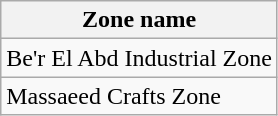<table class="wikitable">
<tr>
<th>Zone name</th>
</tr>
<tr>
<td rowspan="1">Be'r El Abd Industrial Zone</td>
</tr>
<tr>
<td rowspan="1">Massaeed Crafts Zone</td>
</tr>
</table>
